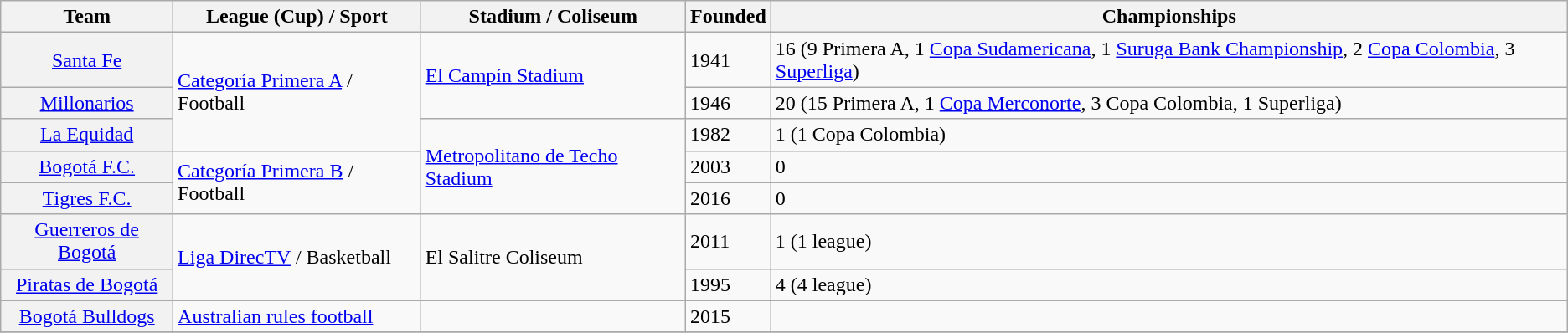<table class="wikitable">
<tr>
<th scope="col">Team</th>
<th scope="col">League (Cup) / Sport</th>
<th scope="col">Stadium / Coliseum</th>
<th scope="col">Founded</th>
<th scope="col">Championships</th>
</tr>
<tr>
<th scope="row" style="font-weight: normal;"><a href='#'>Santa Fe</a></th>
<td rowspan="3"><a href='#'>Categoría Primera A</a> / Football</td>
<td rowspan="2"><a href='#'>El Campín Stadium</a></td>
<td>1941</td>
<td>16 (9 Primera A, 1 <a href='#'>Copa Sudamericana</a>, 1 <a href='#'>Suruga Bank Championship</a>, 2 <a href='#'>Copa Colombia</a>, 3 <a href='#'>Superliga</a>)</td>
</tr>
<tr>
<th scope="row" style="font-weight: normal;"><a href='#'>Millonarios</a></th>
<td>1946</td>
<td>20 (15 Primera A, 1 <a href='#'>Copa Merconorte</a>, 3 Copa Colombia, 1 Superliga)</td>
</tr>
<tr>
<th scope="row" style="font-weight: normal;"><a href='#'>La Equidad</a></th>
<td rowspan="3"><a href='#'>Metropolitano de Techo Stadium</a></td>
<td>1982</td>
<td>1 (1 Copa Colombia)</td>
</tr>
<tr>
<th scope="row" style="font-weight: normal;"><a href='#'>Bogotá F.C.</a></th>
<td rowspan="2"><a href='#'>Categoría Primera B</a> / Football</td>
<td>2003</td>
<td>0</td>
</tr>
<tr>
<th scope="row" style="font-weight: normal;"><a href='#'>Tigres F.C.</a></th>
<td>2016</td>
<td>0</td>
</tr>
<tr>
<th scope="row" style="font-weight: normal;"><a href='#'>Guerreros de Bogotá</a></th>
<td rowspan="2"><a href='#'>Liga DirecTV</a> / Basketball</td>
<td rowspan="2">El Salitre Coliseum</td>
<td>2011</td>
<td>1 (1 league)</td>
</tr>
<tr>
<th scope="row" style="font-weight: normal;"><a href='#'>Piratas de Bogotá</a></th>
<td>1995</td>
<td>4 (4 league)</td>
</tr>
<tr>
<th scope="row" style="font-weight: normal;"><a href='#'>Bogotá Bulldogs</a></th>
<td><a href='#'>Australian rules football</a></td>
<td></td>
<td>2015</td>
<td></td>
</tr>
<tr>
</tr>
</table>
